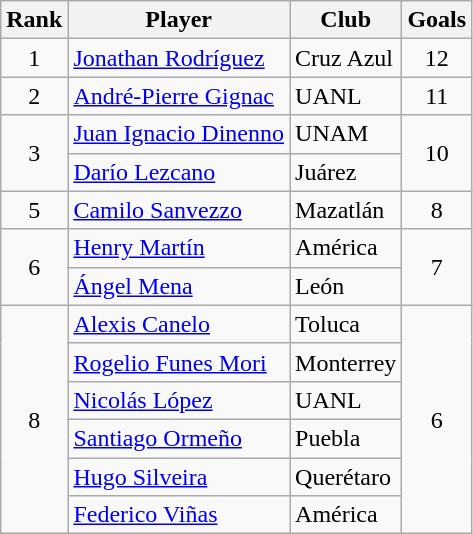<table class="wikitable">
<tr>
<th>Rank</th>
<th>Player</th>
<th>Club</th>
<th>Goals</th>
</tr>
<tr>
<td align=center rowspan=1>1</td>
<td> <a href='#'>Jonathan Rodríguez</a></td>
<td>Cruz Azul</td>
<td align=center rowspan=1>12</td>
</tr>
<tr>
<td align=center rowspan=1>2</td>
<td> <a href='#'>André-Pierre Gignac</a></td>
<td>UANL</td>
<td align=center rowspan=1>11</td>
</tr>
<tr>
<td align=center rowspan=2>3</td>
<td> <a href='#'>Juan Ignacio Dinenno</a></td>
<td>UNAM</td>
<td align=center rowspan=2>10</td>
</tr>
<tr>
<td> <a href='#'>Darío Lezcano</a></td>
<td>Juárez</td>
</tr>
<tr>
<td align=center rowspan=1>5</td>
<td> <a href='#'>Camilo Sanvezzo</a></td>
<td>Mazatlán</td>
<td align=center rowspan=1>8</td>
</tr>
<tr>
<td align=center rowspan=2>6</td>
<td> <a href='#'>Henry Martín</a></td>
<td>América</td>
<td align=center rowspan=2>7</td>
</tr>
<tr>
<td> <a href='#'>Ángel Mena</a></td>
<td>León</td>
</tr>
<tr>
<td align=center rowspan=6>8</td>
<td> <a href='#'>Alexis Canelo</a></td>
<td>Toluca</td>
<td align=center rowspan=6>6</td>
</tr>
<tr>
<td> <a href='#'>Rogelio Funes Mori</a></td>
<td>Monterrey</td>
</tr>
<tr>
<td> <a href='#'>Nicolás López</a></td>
<td>UANL</td>
</tr>
<tr>
<td> <a href='#'>Santiago Ormeño</a></td>
<td>Puebla</td>
</tr>
<tr>
<td> <a href='#'>Hugo Silveira</a></td>
<td>Querétaro</td>
</tr>
<tr>
<td> <a href='#'>Federico Viñas</a></td>
<td>América</td>
</tr>
</table>
